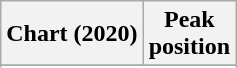<table class="wikitable sortable plainrowheaders" style="text-align:center">
<tr>
<th scope="col">Chart (2020)</th>
<th scope="col">Peak<br>position</th>
</tr>
<tr>
</tr>
<tr>
</tr>
<tr>
</tr>
<tr>
</tr>
</table>
